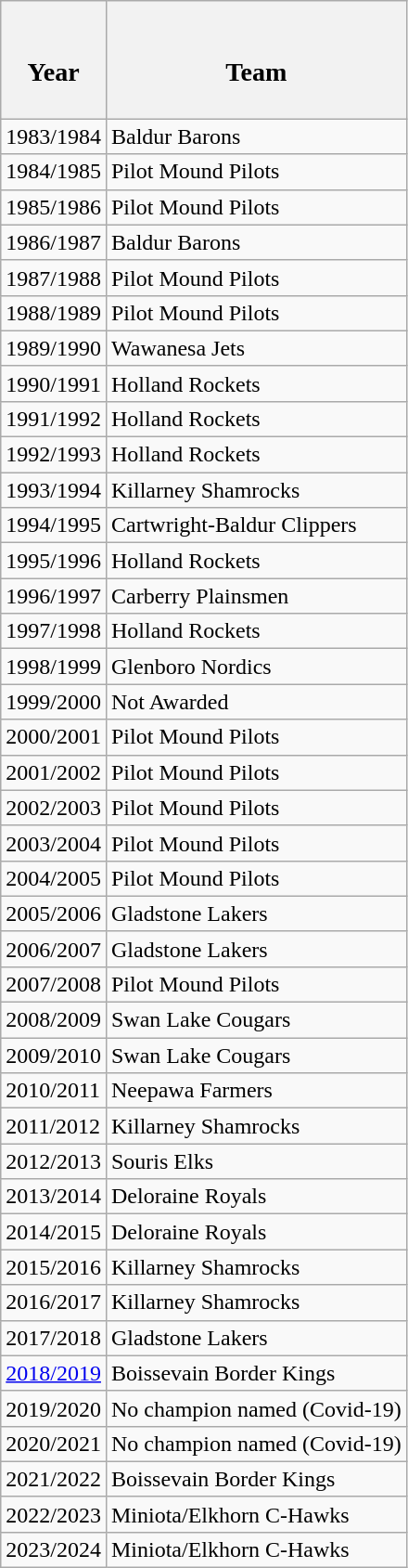<table class="wikitable">
<tr>
<th><br><h3>Year</h3></th>
<th><br><h3>Team</h3></th>
</tr>
<tr>
<td>1983/1984</td>
<td>Baldur Barons</td>
</tr>
<tr>
<td>1984/1985</td>
<td>Pilot Mound Pilots</td>
</tr>
<tr>
<td>1985/1986</td>
<td>Pilot Mound Pilots</td>
</tr>
<tr>
<td>1986/1987</td>
<td>Baldur Barons</td>
</tr>
<tr>
<td>1987/1988</td>
<td>Pilot Mound Pilots</td>
</tr>
<tr>
<td>1988/1989</td>
<td>Pilot Mound Pilots</td>
</tr>
<tr>
<td>1989/1990</td>
<td>Wawanesa Jets</td>
</tr>
<tr>
<td>1990/1991</td>
<td>Holland Rockets</td>
</tr>
<tr>
<td>1991/1992</td>
<td>Holland Rockets</td>
</tr>
<tr>
<td>1992/1993</td>
<td>Holland Rockets</td>
</tr>
<tr>
<td>1993/1994</td>
<td>Killarney Shamrocks</td>
</tr>
<tr>
<td>1994/1995</td>
<td>Cartwright-Baldur Clippers</td>
</tr>
<tr>
<td>1995/1996</td>
<td>Holland Rockets</td>
</tr>
<tr>
<td>1996/1997</td>
<td>Carberry Plainsmen</td>
</tr>
<tr>
<td>1997/1998</td>
<td>Holland Rockets</td>
</tr>
<tr>
<td>1998/1999</td>
<td>Glenboro Nordics</td>
</tr>
<tr>
<td>1999/2000</td>
<td>Not Awarded</td>
</tr>
<tr>
<td>2000/2001</td>
<td>Pilot Mound Pilots</td>
</tr>
<tr>
<td>2001/2002</td>
<td>Pilot Mound Pilots</td>
</tr>
<tr>
<td>2002/2003</td>
<td>Pilot Mound Pilots</td>
</tr>
<tr>
<td>2003/2004</td>
<td>Pilot Mound Pilots</td>
</tr>
<tr>
<td>2004/2005</td>
<td>Pilot Mound Pilots</td>
</tr>
<tr>
<td>2005/2006</td>
<td>Gladstone Lakers</td>
</tr>
<tr>
<td>2006/2007</td>
<td>Gladstone Lakers</td>
</tr>
<tr>
<td>2007/2008</td>
<td>Pilot Mound Pilots</td>
</tr>
<tr>
<td>2008/2009</td>
<td>Swan Lake Cougars</td>
</tr>
<tr>
<td>2009/2010</td>
<td>Swan Lake Cougars</td>
</tr>
<tr>
<td>2010/2011</td>
<td>Neepawa Farmers</td>
</tr>
<tr>
<td>2011/2012</td>
<td>Killarney Shamrocks</td>
</tr>
<tr>
<td>2012/2013</td>
<td>Souris Elks</td>
</tr>
<tr>
<td>2013/2014</td>
<td>Deloraine Royals</td>
</tr>
<tr>
<td>2014/2015</td>
<td>Deloraine Royals</td>
</tr>
<tr>
<td>2015/2016</td>
<td>Killarney Shamrocks</td>
</tr>
<tr>
<td>2016/2017</td>
<td>Killarney Shamrocks</td>
</tr>
<tr>
<td>2017/2018</td>
<td>Gladstone Lakers</td>
</tr>
<tr>
<td><a href='#'>2018/2019</a></td>
<td>Boissevain Border Kings</td>
</tr>
<tr>
<td>2019/2020</td>
<td>No champion named (Covid-19)</td>
</tr>
<tr>
<td>2020/2021</td>
<td>No champion named (Covid-19)</td>
</tr>
<tr>
<td>2021/2022</td>
<td>Boissevain Border Kings</td>
</tr>
<tr>
<td>2022/2023</td>
<td>Miniota/Elkhorn C-Hawks</td>
</tr>
<tr>
<td>2023/2024</td>
<td>Miniota/Elkhorn C-Hawks</td>
</tr>
</table>
